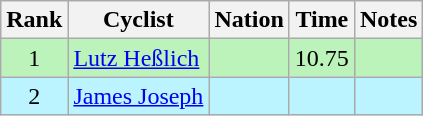<table class="wikitable sortable" style="text-align:center;">
<tr>
<th>Rank</th>
<th>Cyclist</th>
<th>Nation</th>
<th>Time</th>
<th>Notes</th>
</tr>
<tr bgcolor=bbf3bb>
<td>1</td>
<td align=left><a href='#'>Lutz Heßlich</a></td>
<td align=left></td>
<td>10.75</td>
<td></td>
</tr>
<tr bgcolor=bbf3ff>
<td>2</td>
<td align=left><a href='#'>James Joseph</a></td>
<td align=left></td>
<td></td>
<td></td>
</tr>
</table>
